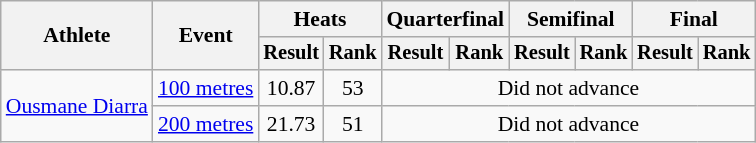<table class="wikitable" style="font-size:90%">
<tr>
<th rowspan="2">Athlete</th>
<th rowspan="2">Event</th>
<th colspan="2">Heats</th>
<th colspan="2">Quarterfinal</th>
<th colspan="2">Semifinal</th>
<th colspan="2">Final</th>
</tr>
<tr style="font-size:95%">
<th>Result</th>
<th>Rank</th>
<th>Result</th>
<th>Rank</th>
<th>Result</th>
<th>Rank</th>
<th>Result</th>
<th>Rank</th>
</tr>
<tr align=center>
<td align=left rowspan=2><a href='#'>Ousmane Diarra</a></td>
<td align=left><a href='#'>100 metres</a></td>
<td>10.87</td>
<td>53</td>
<td colspan=6>Did not advance</td>
</tr>
<tr align=center>
<td align=left><a href='#'>200 metres</a></td>
<td>21.73</td>
<td>51</td>
<td colspan=6>Did not advance</td>
</tr>
</table>
